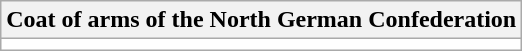<table class="wikitable">
<tr>
<th class="hintergrundfarbe8" colspan="4">Coat of arms of the North German Confederation</th>
</tr>
<tr bgcolor="#FFFFFF">
<td></td>
</tr>
</table>
